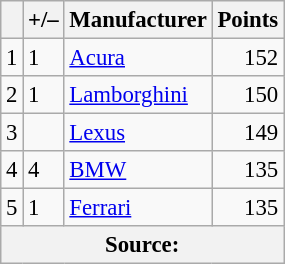<table class="wikitable" style="font-size: 95%;">
<tr>
<th scope="col"></th>
<th scope="col">+/–</th>
<th scope="col">Manufacturer</th>
<th scope="col">Points</th>
</tr>
<tr>
<td align=center>1</td>
<td align="left"> 1</td>
<td> <a href='#'>Acura</a></td>
<td align=right>152</td>
</tr>
<tr>
<td align=center>2</td>
<td align="left"> 1</td>
<td> <a href='#'>Lamborghini</a></td>
<td align=right>150</td>
</tr>
<tr>
<td align=center>3</td>
<td align="left"></td>
<td> <a href='#'>Lexus</a></td>
<td align=right>149</td>
</tr>
<tr>
<td align=center>4</td>
<td align="left"> 4</td>
<td> <a href='#'>BMW</a></td>
<td align=right>135</td>
</tr>
<tr>
<td align=center>5</td>
<td align="left"> 1</td>
<td> <a href='#'>Ferrari</a></td>
<td align=right>135</td>
</tr>
<tr>
<th colspan=5>Source:</th>
</tr>
</table>
